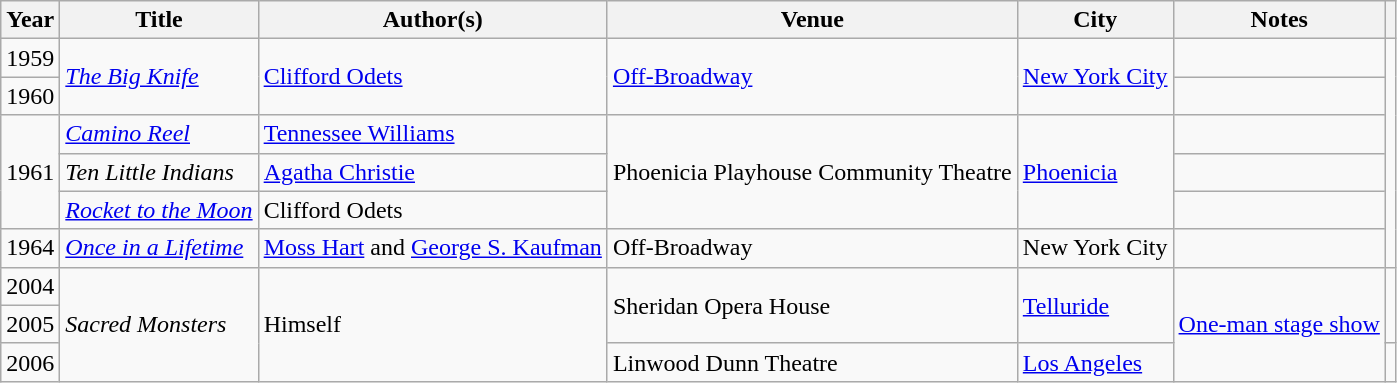<table class="wikitable">
<tr>
<th>Year</th>
<th>Title</th>
<th>Author(s)</th>
<th>Venue</th>
<th>City</th>
<th>Notes</th>
<th></th>
</tr>
<tr>
<td>1959</td>
<td rowspan="2"><em><a href='#'>The Big Knife</a></em></td>
<td rowspan="2"><a href='#'>Clifford Odets</a></td>
<td rowspan="2"><a href='#'>Off-Broadway</a></td>
<td rowspan="2"><a href='#'>New York City</a></td>
<td></td>
<td rowspan="6"></td>
</tr>
<tr>
<td>1960</td>
</tr>
<tr>
<td rowspan="3">1961</td>
<td><em><a href='#'>Camino Reel</a></em></td>
<td><a href='#'>Tennessee Williams</a></td>
<td rowspan="3">Phoenicia Playhouse Community Theatre</td>
<td rowspan="3"><a href='#'>Phoenicia</a></td>
<td></td>
</tr>
<tr>
<td><em>Ten Little Indians</em></td>
<td><a href='#'>Agatha Christie</a></td>
<td></td>
</tr>
<tr>
<td><em><a href='#'>Rocket to the Moon</a></em></td>
<td>Clifford Odets</td>
<td></td>
</tr>
<tr>
<td>1964</td>
<td><em><a href='#'>Once in a Lifetime</a></em></td>
<td><a href='#'>Moss Hart</a> and <a href='#'>George S. Kaufman</a></td>
<td>Off-Broadway</td>
<td>New York City</td>
<td></td>
</tr>
<tr>
<td>2004</td>
<td rowspan="3"><em>Sacred Monsters</em></td>
<td rowspan="3">Himself</td>
<td rowspan="2">Sheridan Opera House</td>
<td rowspan="2"><a href='#'>Telluride</a></td>
<td rowspan="3"><a href='#'>One-man stage show</a></td>
<td rowspan="2"></td>
</tr>
<tr>
<td>2005</td>
</tr>
<tr>
<td>2006</td>
<td>Linwood Dunn Theatre</td>
<td><a href='#'>Los Angeles</a></td>
<td></td>
</tr>
</table>
